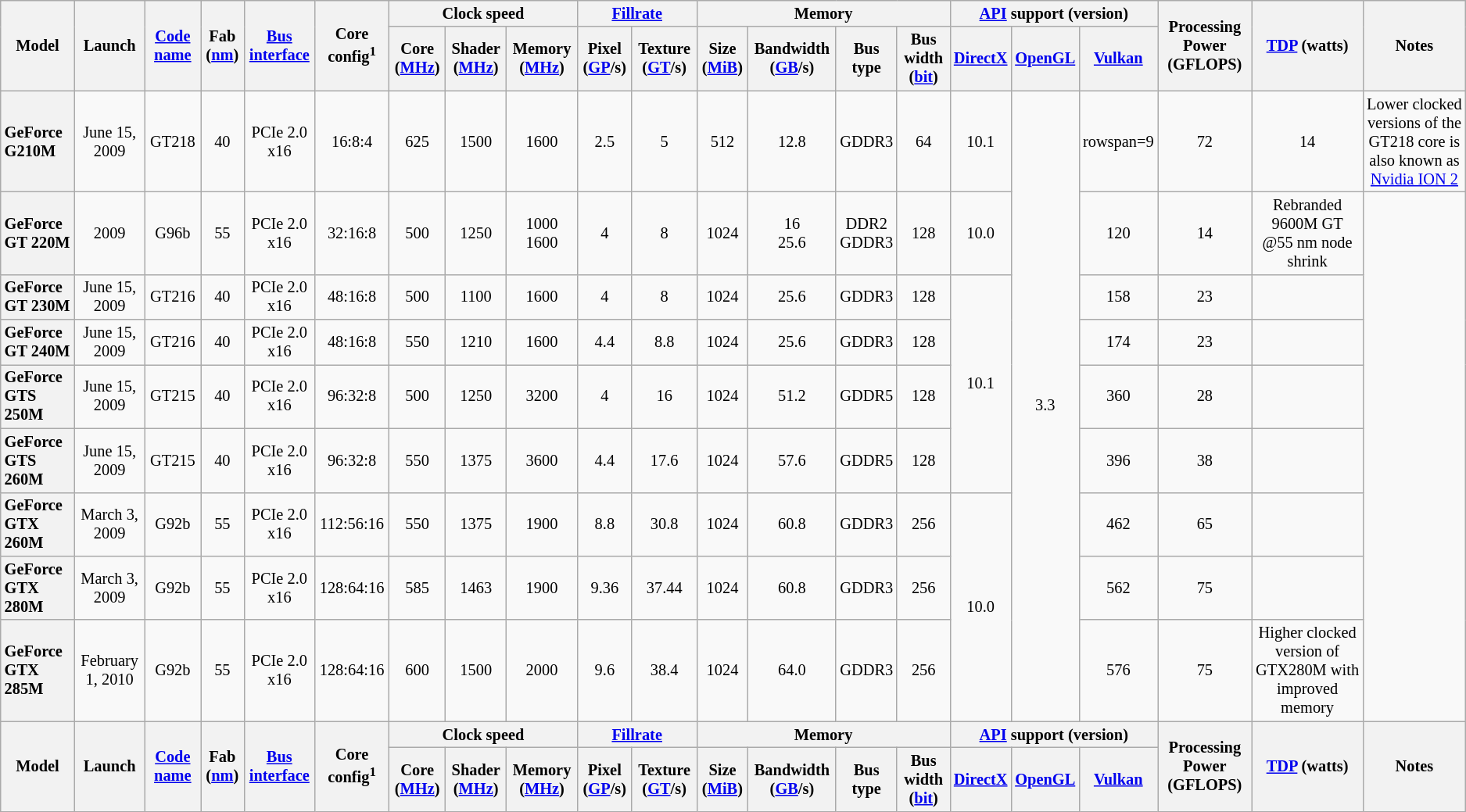<table class="wikitable sortable sort-under mw-datatable" style="font-size: 85%; text-align: center;">
<tr>
<th rowspan=2>Model</th>
<th rowspan=2>Launch</th>
<th rowspan=2><a href='#'>Code name</a></th>
<th rowspan=2>Fab (<a href='#'>nm</a>)</th>
<th rowspan=2><a href='#'>Bus</a> <a href='#'>interface</a></th>
<th rowspan=2>Core config<sup>1</sup></th>
<th colspan=3>Clock speed</th>
<th colspan=2><a href='#'>Fillrate</a></th>
<th colspan=4>Memory</th>
<th colspan=3><a href='#'>API</a> support (version)</th>
<th rowspan=2>Processing Power (GFLOPS)</th>
<th rowspan=2><a href='#'>TDP</a> (watts)</th>
<th rowspan=2>Notes</th>
</tr>
<tr>
<th>Core (<a href='#'>MHz</a>)</th>
<th>Shader (<a href='#'>MHz</a>)</th>
<th>Memory (<a href='#'>MHz</a>)</th>
<th>Pixel (<a href='#'>GP</a>/s)</th>
<th>Texture (<a href='#'>GT</a>/s)</th>
<th>Size (<a href='#'>MiB</a>)</th>
<th>Bandwidth (<a href='#'>GB</a>/s)</th>
<th>Bus type</th>
<th>Bus width (<a href='#'>bit</a>)</th>
<th><a href='#'>DirectX</a></th>
<th><a href='#'>OpenGL</a></th>
<th><a href='#'>Vulkan</a></th>
</tr>
<tr>
<th style="text-align:left;">GeForce G210M</th>
<td>June 15, 2009</td>
<td>GT218</td>
<td>40</td>
<td>PCIe 2.0 x16</td>
<td>16:8:4</td>
<td>625</td>
<td>1500</td>
<td>1600</td>
<td>2.5</td>
<td>5</td>
<td>512</td>
<td>12.8</td>
<td>GDDR3</td>
<td>64</td>
<td>10.1</td>
<td rowspan="9">3.3</td>
<td>rowspan=9 </td>
<td>72</td>
<td>14</td>
<td>Lower clocked versions of the GT218 core is also known as <a href='#'>Nvidia ION 2</a></td>
</tr>
<tr>
<th style="text-align:left;">GeForce GT 220M</th>
<td>2009</td>
<td>G96b</td>
<td>55</td>
<td>PCIe 2.0 x16</td>
<td>32:16:8</td>
<td>500</td>
<td>1250</td>
<td>1000<br>1600</td>
<td>4</td>
<td>8</td>
<td>1024</td>
<td>16<br>25.6</td>
<td>DDR2<br>GDDR3</td>
<td>128</td>
<td>10.0</td>
<td>120</td>
<td>14</td>
<td>Rebranded 9600M GT @55 nm node shrink</td>
</tr>
<tr>
<th style="text-align:left;">GeForce GT 230M</th>
<td>June 15, 2009</td>
<td>GT216</td>
<td>40</td>
<td>PCIe 2.0 x16</td>
<td>48:16:8</td>
<td>500</td>
<td>1100</td>
<td>1600</td>
<td>4</td>
<td>8</td>
<td>1024</td>
<td>25.6</td>
<td>GDDR3</td>
<td>128</td>
<td rowspan="4">10.1</td>
<td>158</td>
<td>23</td>
<td></td>
</tr>
<tr>
<th style="text-align:left;">GeForce GT 240M</th>
<td>June 15, 2009</td>
<td>GT216</td>
<td>40</td>
<td>PCIe 2.0 x16</td>
<td>48:16:8</td>
<td>550</td>
<td>1210</td>
<td>1600</td>
<td>4.4</td>
<td>8.8</td>
<td>1024</td>
<td>25.6</td>
<td>GDDR3</td>
<td>128</td>
<td>174</td>
<td>23</td>
<td></td>
</tr>
<tr>
<th style="text-align:left;">GeForce GTS 250M</th>
<td>June 15, 2009</td>
<td>GT215</td>
<td>40</td>
<td>PCIe 2.0 x16</td>
<td>96:32:8</td>
<td>500</td>
<td>1250</td>
<td>3200</td>
<td>4</td>
<td>16</td>
<td>1024</td>
<td>51.2</td>
<td>GDDR5</td>
<td>128</td>
<td>360</td>
<td>28</td>
<td></td>
</tr>
<tr>
<th style="text-align:left;">GeForce GTS 260M</th>
<td>June 15, 2009</td>
<td>GT215</td>
<td>40</td>
<td>PCIe 2.0 x16</td>
<td>96:32:8</td>
<td>550</td>
<td>1375</td>
<td>3600</td>
<td>4.4</td>
<td>17.6</td>
<td>1024</td>
<td>57.6</td>
<td>GDDR5</td>
<td>128</td>
<td>396</td>
<td>38</td>
<td></td>
</tr>
<tr>
<th style="text-align:left;">GeForce GTX 260M</th>
<td>March 3, 2009</td>
<td>G92b</td>
<td>55</td>
<td>PCIe 2.0 x16</td>
<td>112:56:16</td>
<td>550</td>
<td>1375</td>
<td>1900</td>
<td>8.8</td>
<td>30.8</td>
<td>1024</td>
<td>60.8</td>
<td>GDDR3</td>
<td>256</td>
<td rowspan="3">10.0</td>
<td>462</td>
<td>65</td>
<td></td>
</tr>
<tr>
<th style="text-align:left;">GeForce GTX 280M</th>
<td>March 3, 2009</td>
<td>G92b</td>
<td>55</td>
<td>PCIe 2.0 x16</td>
<td>128:64:16</td>
<td>585</td>
<td>1463</td>
<td>1900</td>
<td>9.36</td>
<td>37.44</td>
<td>1024</td>
<td>60.8</td>
<td>GDDR3</td>
<td>256</td>
<td>562</td>
<td>75</td>
<td></td>
</tr>
<tr>
<th style="text-align:left;">GeForce GTX 285M</th>
<td>February 1, 2010</td>
<td>G92b</td>
<td>55</td>
<td>PCIe 2.0 x16</td>
<td>128:64:16</td>
<td>600</td>
<td>1500</td>
<td>2000</td>
<td>9.6</td>
<td>38.4</td>
<td>1024</td>
<td>64.0</td>
<td>GDDR3</td>
<td>256</td>
<td>576</td>
<td>75</td>
<td>Higher clocked version of GTX280M with improved memory</td>
</tr>
<tr>
<th rowspan="2">Model</th>
<th rowspan="2">Launch</th>
<th rowspan="2"><a href='#'>Code name</a></th>
<th rowspan="2">Fab (<a href='#'>nm</a>)</th>
<th rowspan="2"><a href='#'>Bus</a> <a href='#'>interface</a></th>
<th rowspan="2">Core config<sup>1</sup></th>
<th colspan="3">Clock speed</th>
<th colspan="2"><a href='#'>Fillrate</a></th>
<th colspan="4">Memory</th>
<th colspan="3"><a href='#'>API</a> support (version)</th>
<th rowspan="2">Processing Power (GFLOPS)</th>
<th rowspan="2"><a href='#'>TDP</a> (watts)</th>
<th rowspan="2">Notes</th>
</tr>
<tr>
<th>Core (<a href='#'>MHz</a>)</th>
<th>Shader (<a href='#'>MHz</a>)</th>
<th>Memory (<a href='#'>MHz</a>)</th>
<th>Pixel (<a href='#'>GP</a>/s)</th>
<th>Texture (<a href='#'>GT</a>/s)</th>
<th>Size (<a href='#'>MiB</a>)</th>
<th>Bandwidth (<a href='#'>GB</a>/s)</th>
<th>Bus type</th>
<th>Bus width (<a href='#'>bit</a>)</th>
<th><a href='#'>DirectX</a></th>
<th><a href='#'>OpenGL</a></th>
<th><a href='#'>Vulkan</a></th>
</tr>
</table>
